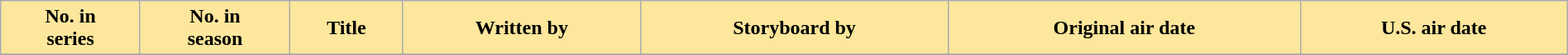<table class="wikitable plainrowheaders" style="width: 100%;">
<tr>
<th style="background-color: #FDE79C; color:#000; text-align: center;">No. in<br>series</th>
<th style="background-color: #FDE79C; color:#000; text-align: center;">No. in<br>season</th>
<th style="background-color: #FDE79C; color:#000; text-align: center;">Title</th>
<th style="background-color: #FDE79C; color:#000; text-align: center;">Written by</th>
<th style="background-color: #FDE79C; color:#000; text-align: center;">Storyboard by</th>
<th style="background-color: #FDE79C; color:#000; text-align: center;">Original air date</th>
<th style="background-color: #FDE79C; color:#000; text-align: center;">U.S. air date</th>
</tr>
<tr>
</tr>
</table>
